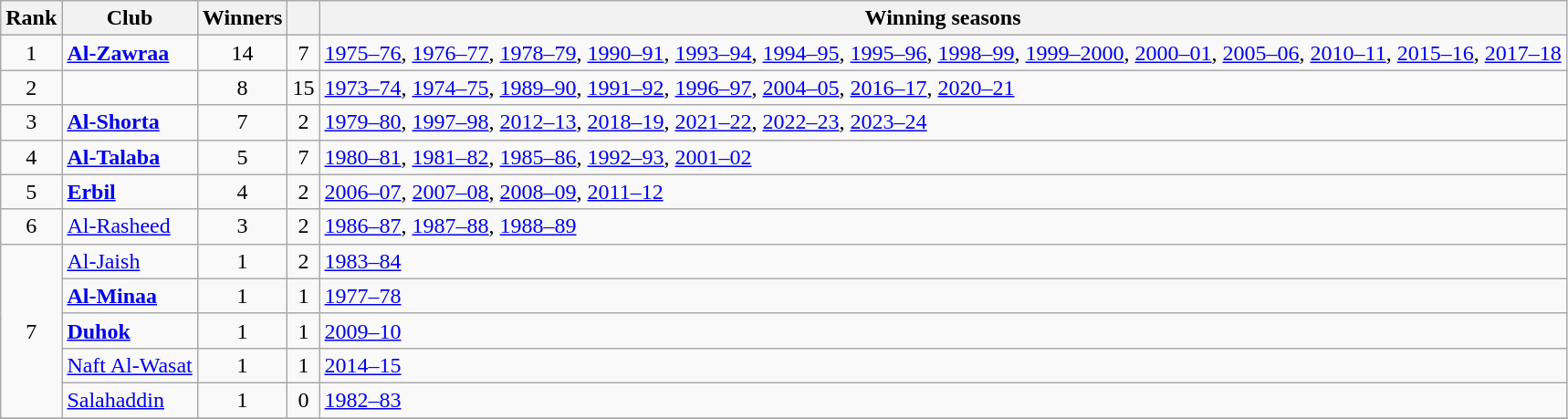<table class="wikitable sortable">
<tr>
<th>Rank</th>
<th>Club</th>
<th>Winners</th>
<th></th>
<th>Winning seasons</th>
</tr>
<tr>
<td align="center">1</td>
<td><strong><a href='#'>Al-Zawraa</a></strong></td>
<td align="center">14</td>
<td align="center">7</td>
<td><a href='#'>1975–76</a>, <a href='#'>1976–77</a>, <a href='#'>1978–79</a>, <a href='#'>1990–91</a>, <a href='#'>1993–94</a>, <a href='#'>1994–95</a>, <a href='#'>1995–96</a>, <a href='#'>1998–99</a>, <a href='#'>1999–2000</a>, <a href='#'>2000–01</a>, <a href='#'>2005–06</a>, <a href='#'>2010–11</a>, <a href='#'>2015–16</a>, <a href='#'>2017–18</a></td>
</tr>
<tr>
<td align="center">2</td>
<td><strong></strong></td>
<td align="center">8</td>
<td align="center">15</td>
<td><a href='#'>1973–74</a>, <a href='#'>1974–75</a>, <a href='#'>1989–90</a>, <a href='#'>1991–92</a>, <a href='#'>1996–97</a>, <a href='#'>2004–05</a>, <a href='#'>2016–17</a>, <a href='#'>2020–21</a></td>
</tr>
<tr>
<td align="center">3</td>
<td><strong><a href='#'>Al-Shorta</a></strong></td>
<td align="center">7</td>
<td align="center">2</td>
<td><a href='#'>1979–80</a>, <a href='#'>1997–98</a>, <a href='#'>2012–13</a>, <a href='#'>2018–19</a>, <a href='#'>2021–22</a>, <a href='#'>2022–23</a>, <a href='#'>2023–24</a></td>
</tr>
<tr>
<td align="center">4</td>
<td><strong><a href='#'>Al-Talaba</a></strong></td>
<td align="center">5</td>
<td align="center">7</td>
<td><a href='#'>1980–81</a>, <a href='#'>1981–82</a>, <a href='#'>1985–86</a>, <a href='#'>1992–93</a>, <a href='#'>2001–02</a></td>
</tr>
<tr>
<td align="center">5</td>
<td><strong><a href='#'>Erbil</a></strong></td>
<td align="center">4</td>
<td align="center">2</td>
<td><a href='#'>2006–07</a>, <a href='#'>2007–08</a>, <a href='#'>2008–09</a>, <a href='#'>2011–12</a></td>
</tr>
<tr>
<td align="center">6</td>
<td><a href='#'>Al-Rasheed</a></td>
<td align="center">3</td>
<td align="center">2</td>
<td><a href='#'>1986–87</a>, <a href='#'>1987–88</a>, <a href='#'>1988–89</a></td>
</tr>
<tr>
<td align="center" rowspan="5">7</td>
<td><a href='#'>Al-Jaish</a></td>
<td align="center">1</td>
<td align="center">2</td>
<td><a href='#'>1983–84</a></td>
</tr>
<tr>
<td><strong><a href='#'>Al-Minaa</a></strong></td>
<td align="center">1</td>
<td align="center">1</td>
<td><a href='#'>1977–78</a></td>
</tr>
<tr>
<td><strong><a href='#'>Duhok</a></strong></td>
<td align="center">1</td>
<td align="center">1</td>
<td><a href='#'>2009–10</a></td>
</tr>
<tr>
<td><a href='#'>Naft Al-Wasat</a></td>
<td align="center">1</td>
<td align="center">1</td>
<td><a href='#'>2014–15</a></td>
</tr>
<tr>
<td><a href='#'>Salahaddin</a></td>
<td align="center">1</td>
<td align="center">0</td>
<td><a href='#'>1982–83</a></td>
</tr>
<tr>
</tr>
</table>
